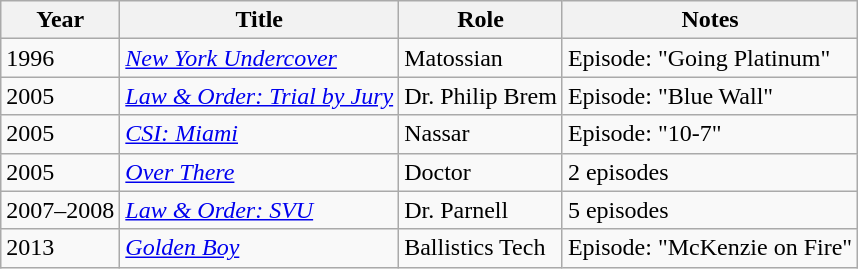<table class="wikitable sortable">
<tr>
<th>Year</th>
<th>Title</th>
<th>Role</th>
<th>Notes</th>
</tr>
<tr>
<td>1996</td>
<td><em><a href='#'>New York Undercover</a></em></td>
<td>Matossian</td>
<td>Episode: "Going Platinum"</td>
</tr>
<tr>
<td>2005</td>
<td><em><a href='#'>Law & Order: Trial by Jury</a></em></td>
<td>Dr. Philip Brem</td>
<td>Episode: "Blue Wall"</td>
</tr>
<tr>
<td>2005</td>
<td><em><a href='#'>CSI: Miami</a></em></td>
<td>Nassar</td>
<td>Episode: "10-7"</td>
</tr>
<tr>
<td>2005</td>
<td><a href='#'><em>Over There</em></a></td>
<td>Doctor</td>
<td>2 episodes</td>
</tr>
<tr>
<td>2007–2008</td>
<td><em><a href='#'>Law & Order: SVU</a></em></td>
<td>Dr. Parnell</td>
<td>5 episodes</td>
</tr>
<tr>
<td>2013</td>
<td><a href='#'><em>Golden Boy</em></a></td>
<td>Ballistics Tech</td>
<td>Episode: "McKenzie on Fire"</td>
</tr>
</table>
